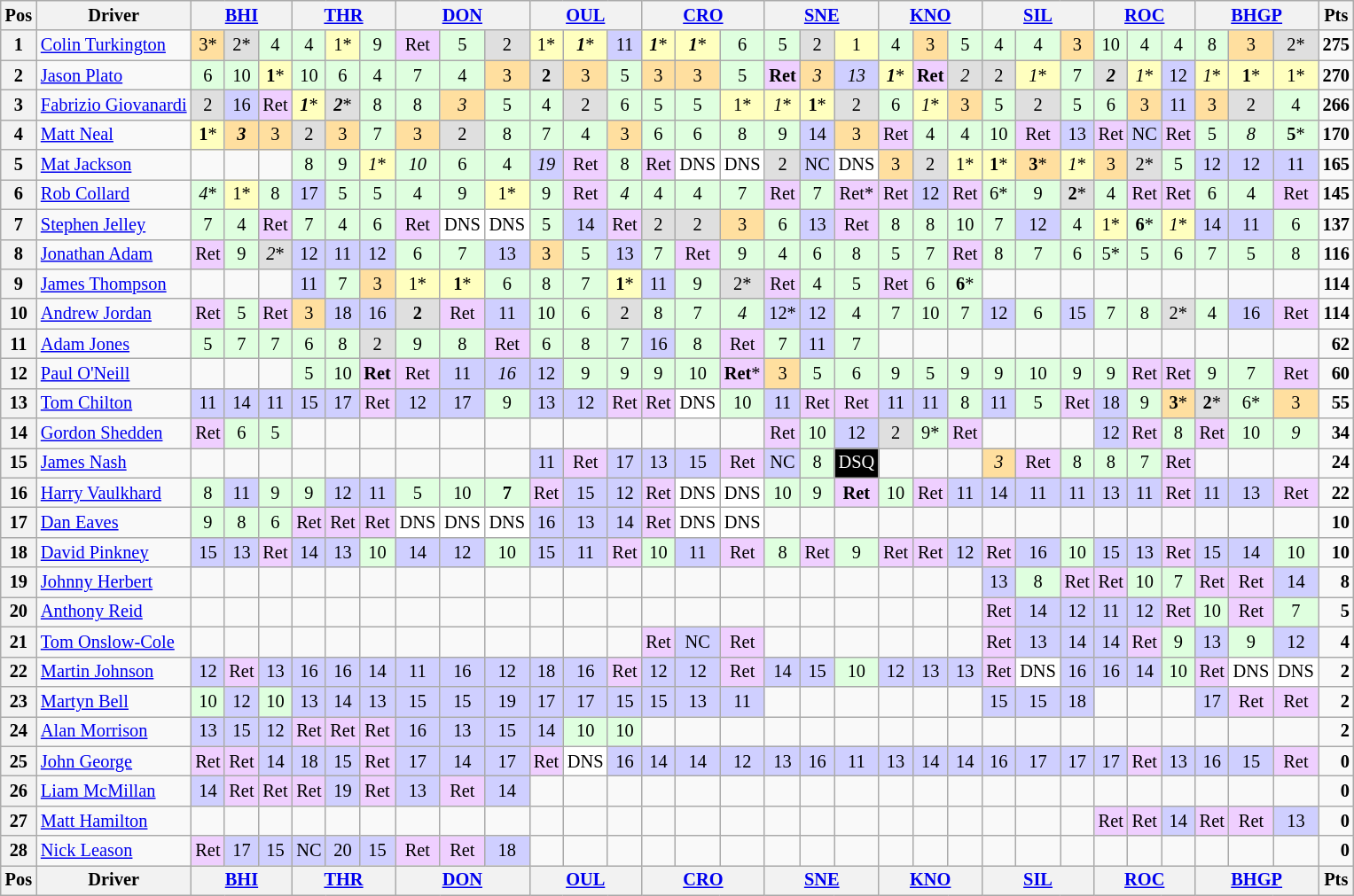<table class="wikitable" style="font-size: 85%; text-align: center;">
<tr valign="top">
<th valign="middle">Pos</th>
<th valign="middle">Driver</th>
<th colspan="3"><a href='#'>BHI</a></th>
<th colspan="3"><a href='#'>THR</a></th>
<th colspan="3"><a href='#'>DON</a></th>
<th colspan="3"><a href='#'>OUL</a></th>
<th colspan="3"><a href='#'>CRO</a></th>
<th colspan="3"><a href='#'>SNE</a></th>
<th colspan="3"><a href='#'>KNO</a></th>
<th colspan="3"><a href='#'>SIL</a></th>
<th colspan="3"><a href='#'>ROC</a></th>
<th colspan="3"><a href='#'>BHGP</a></th>
<th valign=middle>Pts</th>
</tr>
<tr>
<th>1</th>
<td align=left> <a href='#'>Colin Turkington</a></td>
<td style="background:#FFDF9F;">3*</td>
<td style="background:#DFDFDF;">2*</td>
<td style="background:#DFFFDF;">4</td>
<td style="background:#DFFFDF;">4</td>
<td style="background:#FFFFBF;">1*</td>
<td style="background:#DFFFDF;">9</td>
<td style="background:#EFCFFF;">Ret</td>
<td style="background:#DFFFDF;">5</td>
<td style="background:#DFDFDF;">2</td>
<td style="background:#FFFFBF;">1*</td>
<td style="background:#FFFFBF;"><strong><em>1</em></strong>*</td>
<td style="background:#CFCFFF;">11</td>
<td style="background:#FFFFBF;"><strong><em>1</em></strong>*</td>
<td style="background:#FFFFBF;"><strong><em>1</em></strong>*</td>
<td style="background:#DFFFDF;">6</td>
<td style="background:#DFFFDF;">5</td>
<td style="background:#DFDFDF;">2</td>
<td style="background:#FFFFBF;">1</td>
<td style="background:#DFFFDF;">4</td>
<td style="background:#FFDF9F;">3</td>
<td style="background:#DFFFDF;">5</td>
<td style="background:#DFFFDF;">4</td>
<td style="background:#DFFFDF;">4</td>
<td style="background:#FFDF9F;">3</td>
<td style="background:#DFFFDF;">10</td>
<td style="background:#DFFFDF;">4</td>
<td style="background:#DFFFDF;">4</td>
<td style="background:#DFFFDF;">8</td>
<td style="background:#FFDF9F;">3</td>
<td style="background:#DFDFDF;">2*</td>
<td align=right><strong>275</strong></td>
</tr>
<tr>
<th>2</th>
<td align=left> <a href='#'>Jason Plato</a></td>
<td style="background:#DFFFDF;">6</td>
<td style="background:#DFFFDF;">10</td>
<td style="background:#FFFFBF;"><strong>1</strong>*</td>
<td style="background:#DFFFDF;">10</td>
<td style="background:#DFFFDF;">6</td>
<td style="background:#DFFFDF;">4</td>
<td style="background:#DFFFDF;">7</td>
<td style="background:#DFFFDF;">4</td>
<td style="background:#FFDF9F;">3</td>
<td style="background:#DFDFDF;"><strong>2</strong></td>
<td style="background:#FFDF9F;">3</td>
<td style="background:#DFFFDF;">5</td>
<td style="background:#FFDF9F;">3</td>
<td style="background:#FFDF9F;">3</td>
<td style="background:#DFFFDF;">5</td>
<td style="background:#EFCFFF;"><strong>Ret</strong></td>
<td style="background:#FFDF9F;"><em>3</em></td>
<td style="background:#CFCFFF;"><em>13</em></td>
<td style="background:#FFFFBF;"><strong><em>1</em></strong>*</td>
<td style="background:#EFCFFF;"><strong>Ret</strong></td>
<td style="background:#DFDFDF;"><em>2</em></td>
<td style="background:#DFDFDF;">2</td>
<td style="background:#FFFFBF;"><em>1</em>*</td>
<td style="background:#DFFFDF;">7</td>
<td style="background:#DFDFDF;"><strong><em>2</em></strong></td>
<td style="background:#FFFFBF;"><em>1</em>*</td>
<td style="background:#CFCFFF;">12</td>
<td style="background:#FFFFBF;"><em>1</em>*</td>
<td style="background:#FFFFBF;"><strong>1</strong>*</td>
<td style="background:#FFFFBF;">1*</td>
<td align=right><strong>270</strong></td>
</tr>
<tr>
<th>3</th>
<td align=left nowrap> <a href='#'>Fabrizio Giovanardi</a></td>
<td style="background:#DFDFDF;">2</td>
<td style="background:#CFCFFF;">16</td>
<td style="background:#EFCFFF;">Ret</td>
<td style="background:#FFFFBF;"><strong><em>1</em></strong>*</td>
<td style="background:#DFDFDF;"><strong><em>2</em></strong>*</td>
<td style="background:#DFFFDF;">8</td>
<td style="background:#DFFFDF;">8</td>
<td style="background:#FFDF9F;"><em>3</em></td>
<td style="background:#DFFFDF;">5</td>
<td style="background:#DFFFDF;">4</td>
<td style="background:#DFDFDF;">2</td>
<td style="background:#DFFFDF;">6</td>
<td style="background:#DFFFDF;">5</td>
<td style="background:#DFFFDF;">5</td>
<td style="background:#FFFFBF;">1*</td>
<td style="background:#FFFFBF;"><em>1</em>*</td>
<td style="background:#FFFFBF;"><strong>1</strong>*</td>
<td style="background:#DFDFDF;">2</td>
<td style="background:#DFFFDF;">6</td>
<td style="background:#FFFFBF;"><em>1</em>*</td>
<td style="background:#FFDF9F;">3</td>
<td style="background:#DFFFDF;">5</td>
<td style="background:#DFDFDF;">2</td>
<td style="background:#DFFFDF;">5</td>
<td style="background:#DFFFDF;">6</td>
<td style="background:#FFDF9F;">3</td>
<td style="background:#CFCFFF;">11</td>
<td style="background:#FFDF9F;">3</td>
<td style="background:#DFDFDF;">2</td>
<td style="background:#DFFFDF;">4</td>
<td align=right><strong>266</strong></td>
</tr>
<tr>
<th>4</th>
<td align=left> <a href='#'>Matt Neal</a></td>
<td style="background:#FFFFBF;"><strong>1</strong>*</td>
<td style="background:#FFDF9F;"><strong><em>3</em></strong></td>
<td style="background:#FFDF9F;">3</td>
<td style="background:#DFDFDF;">2</td>
<td style="background:#FFDF9F;">3</td>
<td style="background:#DFFFDF;">7</td>
<td style="background:#FFDF9F;">3</td>
<td style="background:#DFDFDF;">2</td>
<td style="background:#DFFFDF;">8</td>
<td style="background:#DFFFDF;">7</td>
<td style="background:#DFFFDF;">4</td>
<td style="background:#FFDF9F;">3</td>
<td style="background:#DFFFDF;">6</td>
<td style="background:#DFFFDF;">6</td>
<td style="background:#DFFFDF;">8</td>
<td style="background:#DFFFDF;">9</td>
<td style="background:#CFCFFF;">14</td>
<td style="background:#FFDF9F;">3</td>
<td style="background:#EFCFFF;">Ret</td>
<td style="background:#DFFFDF;">4</td>
<td style="background:#DFFFDF;">4</td>
<td style="background:#DFFFDF;">10</td>
<td style="background:#EFCFFF;">Ret</td>
<td style="background:#CFCFFF;">13</td>
<td style="background:#EFCFFF;">Ret</td>
<td style="background:#CFCFFF;">NC</td>
<td style="background:#EFCFFF;">Ret</td>
<td style="background:#DFFFDF;">5</td>
<td style="background:#DFFFDF;"><em>8</em></td>
<td style="background:#DFFFDF;"><strong>5</strong>*</td>
<td align=right><strong>170</strong></td>
</tr>
<tr>
<th>5</th>
<td align=left> <a href='#'>Mat Jackson</a></td>
<td></td>
<td></td>
<td></td>
<td style="background:#DFFFDF;">8</td>
<td style="background:#DFFFDF;">9</td>
<td style="background:#FFFFBF;"><em>1</em>*</td>
<td style="background:#DFFFDF;"><em>10</em></td>
<td style="background:#DFFFDF;">6</td>
<td style="background:#DFFFDF;">4</td>
<td style="background:#CFCFFF;"><em>19</em></td>
<td style="background:#EFCFFF;">Ret</td>
<td style="background:#DFFFDF;">8</td>
<td style="background:#EFCFFF;">Ret</td>
<td style="background:#FFFFFF;">DNS</td>
<td style="background:#FFFFFF;">DNS</td>
<td style="background:#DFDFDF;">2</td>
<td style="background:#CFCFFF;">NC</td>
<td style="background:#FFFFFF;">DNS</td>
<td style="background:#FFDF9F;">3</td>
<td style="background:#DFDFDF;">2</td>
<td style="background:#FFFFBF;">1*</td>
<td style="background:#FFFFBF;"><strong>1</strong>*</td>
<td style="background:#FFDF9F;"><strong>3</strong>*</td>
<td style="background:#FFFFBF;"><em>1</em>*</td>
<td style="background:#FFDF9F;">3</td>
<td style="background:#DFDFDF;">2*</td>
<td style="background:#DFFFDF;">5</td>
<td style="background:#CFCFFF;">12</td>
<td style="background:#CFCFFF;">12</td>
<td style="background:#CFCFFF;">11</td>
<td align=right><strong>165</strong></td>
</tr>
<tr>
<th>6</th>
<td align=left> <a href='#'>Rob Collard</a></td>
<td style="background:#DFFFDF;"><em>4</em>*</td>
<td style="background:#FFFFBF;">1*</td>
<td style="background:#DFFFDF;">8</td>
<td style="background:#CFCFFF;">17</td>
<td style="background:#DFFFDF;">5</td>
<td style="background:#DFFFDF;">5</td>
<td style="background:#DFFFDF;">4</td>
<td style="background:#DFFFDF;">9</td>
<td style="background:#FFFFBF;">1*</td>
<td style="background:#DFFFDF;">9</td>
<td style="background:#EFCFFF;">Ret</td>
<td style="background:#DFFFDF;"><em>4</em></td>
<td style="background:#DFFFDF;">4</td>
<td style="background:#DFFFDF;">4</td>
<td style="background:#DFFFDF;">7</td>
<td style="background:#EFCFFF;">Ret</td>
<td style="background:#DFFFDF;">7</td>
<td style="background:#EFCFFF;">Ret*</td>
<td style="background:#EFCFFF;">Ret</td>
<td style="background:#CFCFFF;">12</td>
<td style="background:#EFCFFF;">Ret</td>
<td style="background:#DFFFDF;">6*</td>
<td style="background:#DFFFDF;">9</td>
<td style="background:#DFDFDF;"><strong>2</strong>*</td>
<td style="background:#DFFFDF;">4</td>
<td style="background:#EFCFFF;">Ret</td>
<td style="background:#EFCFFF;">Ret</td>
<td style="background:#DFFFDF;">6</td>
<td style="background:#DFFFDF;">4</td>
<td style="background:#EFCFFF;">Ret</td>
<td align=right><strong>145</strong></td>
</tr>
<tr>
<th>7</th>
<td align=left> <a href='#'>Stephen Jelley</a></td>
<td style="background:#DFFFDF;">7</td>
<td style="background:#DFFFDF;">4</td>
<td style="background:#EFCFFF;">Ret</td>
<td style="background:#DFFFDF;">7</td>
<td style="background:#DFFFDF;">4</td>
<td style="background:#DFFFDF;">6</td>
<td style="background:#EFCFFF;">Ret</td>
<td style="background:#FFFFFF;">DNS</td>
<td style="background:#FFFFFF;">DNS</td>
<td style="background:#DFFFDF;">5</td>
<td style="background:#CFCFFF;">14</td>
<td style="background:#EFCFFF;">Ret</td>
<td style="background:#DFDFDF;">2</td>
<td style="background:#DFDFDF;">2</td>
<td style="background:#FFDF9F;">3</td>
<td style="background:#DFFFDF;">6</td>
<td style="background:#CFCFFF;">13</td>
<td style="background:#EFCFFF;">Ret</td>
<td style="background:#DFFFDF;">8</td>
<td style="background:#DFFFDF;">8</td>
<td style="background:#DFFFDF;">10</td>
<td style="background:#DFFFDF;">7</td>
<td style="background:#CFCFFF;">12</td>
<td style="background:#DFFFDF;">4</td>
<td style="background:#FFFFBF;">1*</td>
<td style="background:#DFFFDF;"><strong>6</strong>*</td>
<td style="background:#FFFFBF;"><em>1</em>*</td>
<td style="background:#CFCFFF;">14</td>
<td style="background:#CFCFFF;">11</td>
<td style="background:#DFFFDF;">6</td>
<td align=right><strong>137</strong></td>
</tr>
<tr>
<th>8</th>
<td align=left> <a href='#'>Jonathan Adam</a></td>
<td style="background:#EFCFFF;">Ret</td>
<td style="background:#DFFFDF;">9</td>
<td style="background:#DFDFDF;"><em>2</em>*</td>
<td style="background:#CFCFFF;">12</td>
<td style="background:#CFCFFF;">11</td>
<td style="background:#CFCFFF;">12</td>
<td style="background:#DFFFDF;">6</td>
<td style="background:#DFFFDF;">7</td>
<td style="background:#CFCFFF;">13</td>
<td style="background:#FFDF9F;">3</td>
<td style="background:#DFFFDF;">5</td>
<td style="background:#CFCFFF;">13</td>
<td style="background:#DFFFDF;">7</td>
<td style="background:#EFCFFF;">Ret</td>
<td style="background:#DFFFDF;">9</td>
<td style="background:#DFFFDF;">4</td>
<td style="background:#DFFFDF;">6</td>
<td style="background:#DFFFDF;">8</td>
<td style="background:#DFFFDF;">5</td>
<td style="background:#DFFFDF;">7</td>
<td style="background:#EFCFFF;">Ret</td>
<td style="background:#DFFFDF;">8</td>
<td style="background:#DFFFDF;">7</td>
<td style="background:#DFFFDF;">6</td>
<td style="background:#DFFFDF;">5*</td>
<td style="background:#DFFFDF;">5</td>
<td style="background:#DFFFDF;">6</td>
<td style="background:#DFFFDF;">7</td>
<td style="background:#DFFFDF;">5</td>
<td style="background:#DFFFDF;">8</td>
<td align=right><strong>116</strong></td>
</tr>
<tr>
<th>9</th>
<td align=left> <a href='#'>James Thompson</a></td>
<td></td>
<td></td>
<td></td>
<td style="background:#CFCFFF;">11</td>
<td style="background:#DFFFDF;">7</td>
<td style="background:#FFDF9F;">3</td>
<td style="background:#FFFFBF;">1*</td>
<td style="background:#FFFFBF;"><strong>1</strong>*</td>
<td style="background:#DFFFDF;">6</td>
<td style="background:#DFFFDF;">8</td>
<td style="background:#DFFFDF;">7</td>
<td style="background:#FFFFBF;"><strong>1</strong>*</td>
<td style="background:#CFCFFF;">11</td>
<td style="background:#DFFFDF;">9</td>
<td style="background:#DFDFDF;">2*</td>
<td style="background:#EFCFFF;">Ret</td>
<td style="background:#DFFFDF;">4</td>
<td style="background:#DFFFDF;">5</td>
<td style="background:#EFCFFF;">Ret</td>
<td style="background:#DFFFDF;">6</td>
<td style="background:#DFFFDF;"><strong>6</strong>*</td>
<td></td>
<td></td>
<td></td>
<td></td>
<td></td>
<td></td>
<td></td>
<td></td>
<td></td>
<td align=right><strong>114</strong></td>
</tr>
<tr>
<th>10</th>
<td align=left> <a href='#'>Andrew Jordan</a></td>
<td style="background:#EFCFFF;">Ret</td>
<td style="background:#DFFFDF;">5</td>
<td style="background:#EFCFFF;">Ret</td>
<td style="background:#FFDF9F;">3</td>
<td style="background:#CFCFFF;">18</td>
<td style="background:#CFCFFF;">16</td>
<td style="background:#DFDFDF;"><strong>2</strong></td>
<td style="background:#EFCFFF;">Ret</td>
<td style="background:#CFCFFF;">11</td>
<td style="background:#DFFFDF;">10</td>
<td style="background:#DFFFDF;">6</td>
<td style="background:#DFDFDF;">2</td>
<td style="background:#DFFFDF;">8</td>
<td style="background:#DFFFDF;">7</td>
<td style="background:#DFFFDF;"><em>4</em></td>
<td style="background:#CFCFFF;">12*</td>
<td style="background:#CFCFFF;">12</td>
<td style="background:#DFFFDF;">4</td>
<td style="background:#DFFFDF;">7</td>
<td style="background:#DFFFDF;">10</td>
<td style="background:#DFFFDF;">7</td>
<td style="background:#CFCFFF;">12</td>
<td style="background:#DFFFDF;">6</td>
<td style="background:#CFCFFF;">15</td>
<td style="background:#DFFFDF;">7</td>
<td style="background:#DFFFDF;">8</td>
<td style="background:#DFDFDF;">2*</td>
<td style="background:#DFFFDF;">4</td>
<td style="background:#CFCFFF;">16</td>
<td style="background:#EFCFFF;">Ret</td>
<td align=right><strong>114</strong></td>
</tr>
<tr>
<th>11</th>
<td align=left> <a href='#'>Adam Jones</a></td>
<td style="background:#DFFFDF;">5</td>
<td style="background:#DFFFDF;">7</td>
<td style="background:#DFFFDF;">7</td>
<td style="background:#DFFFDF;">6</td>
<td style="background:#DFFFDF;">8</td>
<td style="background:#DFDFDF;">2</td>
<td style="background:#DFFFDF;">9</td>
<td style="background:#DFFFDF;">8</td>
<td style="background:#EFCFFF;">Ret</td>
<td style="background:#DFFFDF;">6</td>
<td style="background:#DFFFDF;">8</td>
<td style="background:#DFFFDF;">7</td>
<td style="background:#CFCFFF;">16</td>
<td style="background:#DFFFDF;">8</td>
<td style="background:#EFCFFF;">Ret</td>
<td style="background:#DFFFDF;">7</td>
<td style="background:#CFCFFF;">11</td>
<td style="background:#DFFFDF;">7</td>
<td></td>
<td></td>
<td></td>
<td></td>
<td></td>
<td></td>
<td></td>
<td></td>
<td></td>
<td></td>
<td></td>
<td></td>
<td align=right><strong>62</strong></td>
</tr>
<tr>
<th>12</th>
<td align=left> <a href='#'>Paul O'Neill</a></td>
<td></td>
<td></td>
<td></td>
<td style="background:#DFFFDF;">5</td>
<td style="background:#DFFFDF;">10</td>
<td style="background:#EFCFFF;"><strong>Ret</strong></td>
<td style="background:#EFCFFF;">Ret</td>
<td style="background:#CFCFFF;">11</td>
<td style="background:#CFCFFF;"><em>16</em></td>
<td style="background:#CFCFFF;">12</td>
<td style="background:#DFFFDF;">9</td>
<td style="background:#DFFFDF;">9</td>
<td style="background:#DFFFDF;">9</td>
<td style="background:#DFFFDF;">10</td>
<td style="background:#EFCFFF;"><strong>Ret</strong>*</td>
<td style="background:#FFDF9F;">3</td>
<td style="background:#DFFFDF;">5</td>
<td style="background:#DFFFDF;">6</td>
<td style="background:#DFFFDF;">9</td>
<td style="background:#DFFFDF;">5</td>
<td style="background:#DFFFDF;">9</td>
<td style="background:#DFFFDF;">9</td>
<td style="background:#DFFFDF;">10</td>
<td style="background:#DFFFDF;">9</td>
<td style="background:#DFFFDF;">9</td>
<td style="background:#EFCFFF;">Ret</td>
<td style="background:#EFCFFF;">Ret</td>
<td style="background:#DFFFDF;">9</td>
<td style="background:#DFFFDF;">7</td>
<td style="background:#EFCFFF;">Ret</td>
<td align=right><strong>60</strong></td>
</tr>
<tr>
<th>13</th>
<td align=left> <a href='#'>Tom Chilton</a></td>
<td style="background:#CFCFFF;">11</td>
<td style="background:#CFCFFF;">14</td>
<td style="background:#CFCFFF;">11</td>
<td style="background:#CFCFFF;">15</td>
<td style="background:#CFCFFF;">17</td>
<td style="background:#EFCFFF;">Ret</td>
<td style="background:#CFCFFF;">12</td>
<td style="background:#CFCFFF;">17</td>
<td style="background:#DFFFDF;">9</td>
<td style="background:#CFCFFF;">13</td>
<td style="background:#CFCFFF;">12</td>
<td style="background:#EFCFFF;">Ret</td>
<td style="background:#EFCFFF;">Ret</td>
<td style="background:#FFFFFF;">DNS</td>
<td style="background:#DFFFDF;">10</td>
<td style="background:#CFCFFF;">11</td>
<td style="background:#EFCFFF;">Ret</td>
<td style="background:#EFCFFF;">Ret</td>
<td style="background:#CFCFFF;">11</td>
<td style="background:#CFCFFF;">11</td>
<td style="background:#DFFFDF;">8</td>
<td style="background:#CFCFFF;">11</td>
<td style="background:#DFFFDF;">5</td>
<td style="background:#EFCFFF;">Ret</td>
<td style="background:#CFCFFF;">18</td>
<td style="background:#DFFFDF;">9</td>
<td style="background:#FFDF9F;"><strong>3</strong>*</td>
<td style="background:#DFDFDF;"><strong>2</strong>*</td>
<td style="background:#DFFFDF;">6*</td>
<td style="background:#FFDF9F;">3</td>
<td align=right><strong>55</strong></td>
</tr>
<tr>
<th>14</th>
<td align=left> <a href='#'>Gordon Shedden</a></td>
<td style="background:#EFCFFF;">Ret</td>
<td style="background:#DFFFDF;">6</td>
<td style="background:#DFFFDF;">5</td>
<td></td>
<td></td>
<td></td>
<td></td>
<td></td>
<td></td>
<td></td>
<td></td>
<td></td>
<td></td>
<td></td>
<td></td>
<td style="background:#EFCFFF;">Ret</td>
<td style="background:#DFFFDF;">10</td>
<td style="background:#CFCFFF;">12</td>
<td style="background:#DFDFDF;">2</td>
<td style="background:#DFFFDF;">9*</td>
<td style="background:#EFCFFF;">Ret</td>
<td></td>
<td></td>
<td></td>
<td style="background:#CFCFFF;">12</td>
<td style="background:#EFCFFF;">Ret</td>
<td style="background:#DFFFDF;">8</td>
<td style="background:#EFCFFF;">Ret</td>
<td style="background:#DFFFDF;">10</td>
<td style="background:#DFFFDF;"><em>9</em></td>
<td align=right><strong>34</strong></td>
</tr>
<tr>
<th>15</th>
<td align=left> <a href='#'>James Nash</a></td>
<td></td>
<td></td>
<td></td>
<td></td>
<td></td>
<td></td>
<td></td>
<td></td>
<td></td>
<td style="background:#CFCFFF;">11</td>
<td style="background:#EFCFFF;">Ret</td>
<td style="background:#CFCFFF;">17</td>
<td style="background:#CFCFFF;">13</td>
<td style="background:#CFCFFF;">15</td>
<td style="background:#EFCFFF;">Ret</td>
<td style="background:#CFCFFF;">NC</td>
<td style="background:#DFFFDF;">8</td>
<td style="background:#000000; color:white">DSQ</td>
<td></td>
<td></td>
<td></td>
<td style="background:#FFDF9F;"><em>3</em></td>
<td style="background:#EFCFFF;">Ret</td>
<td style="background:#DFFFDF;">8</td>
<td style="background:#DFFFDF;">8</td>
<td style="background:#DFFFDF;">7</td>
<td style="background:#EFCFFF;">Ret</td>
<td></td>
<td></td>
<td></td>
<td align=right><strong>24</strong></td>
</tr>
<tr>
<th>16</th>
<td align=left> <a href='#'>Harry Vaulkhard</a></td>
<td style="background:#DFFFDF;">8</td>
<td style="background:#CFCFFF;">11</td>
<td style="background:#DFFFDF;">9</td>
<td style="background:#DFFFDF;">9</td>
<td style="background:#CFCFFF;">12</td>
<td style="background:#CFCFFF;">11</td>
<td style="background:#DFFFDF;">5</td>
<td style="background:#DFFFDF;">10</td>
<td style="background:#DFFFDF;"><strong>7</strong></td>
<td style="background:#EFCFFF;">Ret</td>
<td style="background:#CFCFFF;">15</td>
<td style="background:#CFCFFF;">12</td>
<td style="background:#EFCFFF;">Ret</td>
<td style="background:#FFFFFF;">DNS</td>
<td style="background:#FFFFFF;">DNS</td>
<td style="background:#DFFFDF;">10</td>
<td style="background:#DFFFDF;">9</td>
<td style="background:#EFCFFF;"><strong>Ret</strong></td>
<td style="background:#DFFFDF;">10</td>
<td style="background:#EFCFFF;">Ret</td>
<td style="background:#CFCFFF;">11</td>
<td style="background:#CFCFFF;">14</td>
<td style="background:#CFCFFF;">11</td>
<td style="background:#CFCFFF;">11</td>
<td style="background:#CFCFFF;">13</td>
<td style="background:#CFCFFF;">11</td>
<td style="background:#EFCFFF;">Ret</td>
<td style="background:#CFCFFF;">11</td>
<td style="background:#CFCFFF;">13</td>
<td style="background:#EFCFFF;">Ret</td>
<td align=right><strong>22</strong></td>
</tr>
<tr>
<th>17</th>
<td align=left> <a href='#'>Dan Eaves</a></td>
<td style="background:#DFFFDF;">9</td>
<td style="background:#DFFFDF;">8</td>
<td style="background:#DFFFDF;">6</td>
<td style="background:#EFCFFF;">Ret</td>
<td style="background:#EFCFFF;">Ret</td>
<td style="background:#EFCFFF;">Ret</td>
<td style="background:#FFFFFF;">DNS</td>
<td style="background:#FFFFFF;">DNS</td>
<td style="background:#FFFFFF;">DNS</td>
<td style="background:#CFCFFF;">16</td>
<td style="background:#CFCFFF;">13</td>
<td style="background:#CFCFFF;">14</td>
<td style="background:#EFCFFF;">Ret</td>
<td style="background:#FFFFFF;">DNS</td>
<td style="background:#FFFFFF;">DNS</td>
<td></td>
<td></td>
<td></td>
<td></td>
<td></td>
<td></td>
<td></td>
<td></td>
<td></td>
<td></td>
<td></td>
<td></td>
<td></td>
<td></td>
<td></td>
<td align=right><strong>10</strong></td>
</tr>
<tr>
<th>18</th>
<td align=left> <a href='#'>David Pinkney</a></td>
<td style="background:#CFCFFF;">15</td>
<td style="background:#CFCFFF;">13</td>
<td style="background:#EFCFFF;">Ret</td>
<td style="background:#CFCFFF;">14</td>
<td style="background:#CFCFFF;">13</td>
<td style="background:#DFFFDF;">10</td>
<td style="background:#CFCFFF;">14</td>
<td style="background:#CFCFFF;">12</td>
<td style="background:#DFFFDF;">10</td>
<td style="background:#CFCFFF;">15</td>
<td style="background:#CFCFFF;">11</td>
<td style="background:#EFCFFF;">Ret</td>
<td style="background:#DFFFDF;">10</td>
<td style="background:#CFCFFF;">11</td>
<td style="background:#EFCFFF;">Ret</td>
<td style="background:#DFFFDF;">8</td>
<td style="background:#EFCFFF;">Ret</td>
<td style="background:#DFFFDF;">9</td>
<td style="background:#EFCFFF;">Ret</td>
<td style="background:#EFCFFF;">Ret</td>
<td style="background:#CFCFFF;">12</td>
<td style="background:#EFCFFF;">Ret</td>
<td style="background:#CFCFFF;">16</td>
<td style="background:#DFFFDF;">10</td>
<td style="background:#CFCFFF;">15</td>
<td style="background:#CFCFFF;">13</td>
<td style="background:#EFCFFF;">Ret</td>
<td style="background:#CFCFFF;">15</td>
<td style="background:#CFCFFF;">14</td>
<td style="background:#DFFFDF;">10</td>
<td align=right><strong>10</strong></td>
</tr>
<tr>
<th>19</th>
<td align=left> <a href='#'>Johnny Herbert</a></td>
<td></td>
<td></td>
<td></td>
<td></td>
<td></td>
<td></td>
<td></td>
<td></td>
<td></td>
<td></td>
<td></td>
<td></td>
<td></td>
<td></td>
<td></td>
<td></td>
<td></td>
<td></td>
<td></td>
<td></td>
<td></td>
<td style="background:#CFCFFF;">13</td>
<td style="background:#DFFFDF;">8</td>
<td style="background:#EFCFFF;">Ret</td>
<td style="background:#EFCFFF;">Ret</td>
<td style="background:#DFFFDF;">10</td>
<td style="background:#DFFFDF;">7</td>
<td style="background:#EFCFFF;">Ret</td>
<td style="background:#EFCFFF;">Ret</td>
<td style="background:#CFCFFF;">14</td>
<td align=right><strong>8</strong></td>
</tr>
<tr>
<th>20</th>
<td align=left> <a href='#'>Anthony Reid</a></td>
<td></td>
<td></td>
<td></td>
<td></td>
<td></td>
<td></td>
<td></td>
<td></td>
<td></td>
<td></td>
<td></td>
<td></td>
<td></td>
<td></td>
<td></td>
<td></td>
<td></td>
<td></td>
<td></td>
<td></td>
<td></td>
<td style="background:#EFCFFF;">Ret</td>
<td style="background:#CFCFFF;">14</td>
<td style="background:#CFCFFF;">12</td>
<td style="background:#CFCFFF;">11</td>
<td style="background:#CFCFFF;">12</td>
<td style="background:#EFCFFF;">Ret</td>
<td style="background:#DFFFDF;">10</td>
<td style="background:#EFCFFF;">Ret</td>
<td style="background:#DFFFDF;">7</td>
<td align=right><strong>5</strong></td>
</tr>
<tr>
<th>21</th>
<td align=left> <a href='#'>Tom Onslow-Cole</a></td>
<td></td>
<td></td>
<td></td>
<td></td>
<td></td>
<td></td>
<td></td>
<td></td>
<td></td>
<td></td>
<td></td>
<td></td>
<td style="background:#EFCFFF;">Ret</td>
<td style="background:#CFCFFF;">NC</td>
<td style="background:#EFCFFF;">Ret</td>
<td></td>
<td></td>
<td></td>
<td></td>
<td></td>
<td></td>
<td style="background:#EFCFFF;">Ret</td>
<td style="background:#CFCFFF;">13</td>
<td style="background:#CFCFFF;">14</td>
<td style="background:#CFCFFF;">14</td>
<td style="background:#EFCFFF;">Ret</td>
<td style="background:#DFFFDF;">9</td>
<td style="background:#CFCFFF;">13</td>
<td style="background:#DFFFDF;">9</td>
<td style="background:#CFCFFF;">12</td>
<td align=right><strong>4</strong></td>
</tr>
<tr>
<th>22</th>
<td align=left> <a href='#'>Martin Johnson</a></td>
<td style="background:#CFCFFF;">12</td>
<td style="background:#EFCFFF;">Ret</td>
<td style="background:#CFCFFF;">13</td>
<td style="background:#CFCFFF;">16</td>
<td style="background:#CFCFFF;">16</td>
<td style="background:#CFCFFF;">14</td>
<td style="background:#CFCFFF;">11</td>
<td style="background:#CFCFFF;">16</td>
<td style="background:#CFCFFF;">12</td>
<td style="background:#CFCFFF;">18</td>
<td style="background:#CFCFFF;">16</td>
<td style="background:#EFCFFF;">Ret</td>
<td style="background:#CFCFFF;">12</td>
<td style="background:#CFCFFF;">12</td>
<td style="background:#EFCFFF;">Ret</td>
<td style="background:#CFCFFF;">14</td>
<td style="background:#CFCFFF;">15</td>
<td style="background:#DFFFDF;">10</td>
<td style="background:#CFCFFF;">12</td>
<td style="background:#CFCFFF;">13</td>
<td style="background:#CFCFFF;">13</td>
<td style="background:#EFCFFF;">Ret</td>
<td style="background:#FFFFFF;">DNS</td>
<td style="background:#CFCFFF;">16</td>
<td style="background:#CFCFFF;">16</td>
<td style="background:#CFCFFF;">14</td>
<td style="background:#DFFFDF;">10</td>
<td style="background:#EFCFFF;">Ret</td>
<td style="background:#FFFFFF;">DNS</td>
<td style="background:#FFFFFF;">DNS</td>
<td align=right><strong>2</strong></td>
</tr>
<tr>
<th>23</th>
<td align=left> <a href='#'>Martyn Bell</a></td>
<td style="background:#DFFFDF;">10</td>
<td style="background:#CFCFFF;">12</td>
<td style="background:#DFFFDF;">10</td>
<td style="background:#CFCFFF;">13</td>
<td style="background:#CFCFFF;">14</td>
<td style="background:#CFCFFF;">13</td>
<td style="background:#CFCFFF;">15</td>
<td style="background:#CFCFFF;">15</td>
<td style="background:#CFCFFF;">19</td>
<td style="background:#CFCFFF;">17</td>
<td style="background:#CFCFFF;">17</td>
<td style="background:#CFCFFF;">15</td>
<td style="background:#CFCFFF;">15</td>
<td style="background:#CFCFFF;">13</td>
<td style="background:#CFCFFF;">11</td>
<td></td>
<td></td>
<td></td>
<td></td>
<td></td>
<td></td>
<td style="background:#CFCFFF;">15</td>
<td style="background:#CFCFFF;">15</td>
<td style="background:#CFCFFF;">18</td>
<td></td>
<td></td>
<td></td>
<td style="background:#CFCFFF;">17</td>
<td style="background:#EFCFFF;">Ret</td>
<td style="background:#EFCFFF;">Ret</td>
<td align=right><strong>2</strong></td>
</tr>
<tr>
<th>24</th>
<td align=left> <a href='#'>Alan Morrison</a></td>
<td style="background:#CFCFFF;">13</td>
<td style="background:#CFCFFF;">15</td>
<td style="background:#CFCFFF;">12</td>
<td style="background:#EFCFFF;">Ret</td>
<td style="background:#EFCFFF;">Ret</td>
<td style="background:#EFCFFF;">Ret</td>
<td style="background:#CFCFFF;">16</td>
<td style="background:#CFCFFF;">13</td>
<td style="background:#CFCFFF;">15</td>
<td style="background:#CFCFFF;">14</td>
<td style="background:#DFFFDF;">10</td>
<td style="background:#DFFFDF;">10</td>
<td></td>
<td></td>
<td></td>
<td></td>
<td></td>
<td></td>
<td></td>
<td></td>
<td></td>
<td></td>
<td></td>
<td></td>
<td></td>
<td></td>
<td></td>
<td></td>
<td></td>
<td></td>
<td align=right><strong>2</strong></td>
</tr>
<tr>
<th>25</th>
<td align=left> <a href='#'>John George</a></td>
<td style="background:#EFCFFF;">Ret</td>
<td style="background:#EFCFFF;">Ret</td>
<td style="background:#CFCFFF;">14</td>
<td style="background:#CFCFFF;">18</td>
<td style="background:#CFCFFF;">15</td>
<td style="background:#EFCFFF;">Ret</td>
<td style="background:#CFCFFF;">17</td>
<td style="background:#CFCFFF;">14</td>
<td style="background:#CFCFFF;">17</td>
<td style="background:#EFCFFF;">Ret</td>
<td style="background:#FFFFFF;">DNS</td>
<td style="background:#CFCFFF;">16</td>
<td style="background:#CFCFFF;">14</td>
<td style="background:#CFCFFF;">14</td>
<td style="background:#CFCFFF;">12</td>
<td style="background:#CFCFFF;">13</td>
<td style="background:#CFCFFF;">16</td>
<td style="background:#CFCFFF;">11</td>
<td style="background:#CFCFFF;">13</td>
<td style="background:#CFCFFF;">14</td>
<td style="background:#CFCFFF;">14</td>
<td style="background:#CFCFFF;">16</td>
<td style="background:#CFCFFF;">17</td>
<td style="background:#CFCFFF;">17</td>
<td style="background:#CFCFFF;">17</td>
<td style="background:#EFCFFF;">Ret</td>
<td style="background:#CFCFFF;">13</td>
<td style="background:#CFCFFF;">16</td>
<td style="background:#CFCFFF;">15</td>
<td style="background:#EFCFFF;">Ret</td>
<td align=right><strong>0</strong></td>
</tr>
<tr>
<th>26</th>
<td align=left> <a href='#'>Liam McMillan</a></td>
<td style="background:#CFCFFF;">14</td>
<td style="background:#EFCFFF;">Ret</td>
<td style="background:#EFCFFF;">Ret</td>
<td style="background:#EFCFFF;">Ret</td>
<td style="background:#CFCFFF;">19</td>
<td style="background:#EFCFFF;">Ret</td>
<td style="background:#CFCFFF;">13</td>
<td style="background:#EFCFFF;">Ret</td>
<td style="background:#CFCFFF;">14</td>
<td></td>
<td></td>
<td></td>
<td></td>
<td></td>
<td></td>
<td></td>
<td></td>
<td></td>
<td></td>
<td></td>
<td></td>
<td></td>
<td></td>
<td></td>
<td></td>
<td></td>
<td></td>
<td></td>
<td></td>
<td></td>
<td align=right><strong>0</strong></td>
</tr>
<tr>
<th>27</th>
<td align=left> <a href='#'>Matt Hamilton</a></td>
<td></td>
<td></td>
<td></td>
<td></td>
<td></td>
<td></td>
<td></td>
<td></td>
<td></td>
<td></td>
<td></td>
<td></td>
<td></td>
<td></td>
<td></td>
<td></td>
<td></td>
<td></td>
<td></td>
<td></td>
<td></td>
<td></td>
<td></td>
<td></td>
<td style="background:#EFCFFF;">Ret</td>
<td style="background:#EFCFFF;">Ret</td>
<td style="background:#CFCFFF;">14</td>
<td style="background:#EFCFFF;">Ret</td>
<td style="background:#EFCFFF;">Ret</td>
<td style="background:#CFCFFF;">13</td>
<td align=right><strong>0</strong></td>
</tr>
<tr>
<th>28</th>
<td align=left> <a href='#'>Nick Leason</a></td>
<td style="background:#EFCFFF;">Ret</td>
<td style="background:#CFCFFF;">17</td>
<td style="background:#CFCFFF;">15</td>
<td style="background:#CFCFFF;">NC</td>
<td style="background:#CFCFFF;">20</td>
<td style="background:#CFCFFF;">15</td>
<td style="background:#EFCFFF;">Ret</td>
<td style="background:#EFCFFF;">Ret</td>
<td style="background:#CFCFFF;">18</td>
<td></td>
<td></td>
<td></td>
<td></td>
<td></td>
<td></td>
<td></td>
<td></td>
<td></td>
<td></td>
<td></td>
<td></td>
<td></td>
<td></td>
<td></td>
<td></td>
<td></td>
<td></td>
<td></td>
<td></td>
<td></td>
<td align=right><strong>0</strong></td>
</tr>
<tr valign="top">
<th valign="middle">Pos</th>
<th valign="middle">Driver</th>
<th colspan="3"><a href='#'>BHI</a></th>
<th colspan="3"><a href='#'>THR</a></th>
<th colspan="3"><a href='#'>DON</a></th>
<th colspan="3"><a href='#'>OUL</a></th>
<th colspan="3"><a href='#'>CRO</a></th>
<th colspan="3"><a href='#'>SNE</a></th>
<th colspan="3"><a href='#'>KNO</a></th>
<th colspan="3"><a href='#'>SIL</a></th>
<th colspan="3"><a href='#'>ROC</a></th>
<th colspan="3"><a href='#'>BHGP</a></th>
<th valign=middle>Pts</th>
</tr>
</table>
